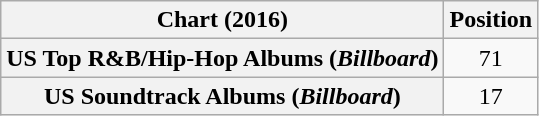<table class="wikitable sortable plainrowheaders" style="text-align:center">
<tr>
<th scope="col">Chart (2016)</th>
<th scope="col">Position</th>
</tr>
<tr>
<th scope="row">US Top R&B/Hip-Hop Albums (<em>Billboard</em>)</th>
<td>71</td>
</tr>
<tr>
<th scope="row">US Soundtrack Albums (<em>Billboard</em>)</th>
<td>17</td>
</tr>
</table>
